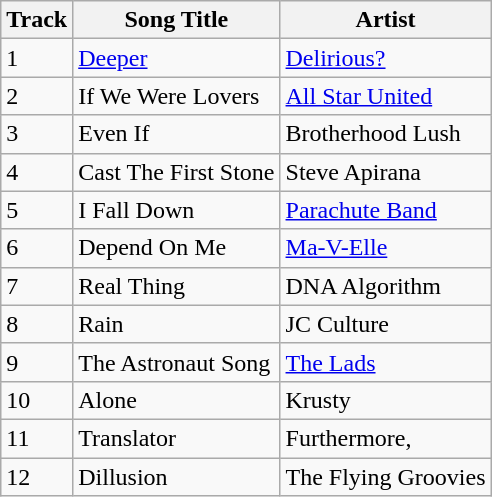<table class="wikitable">
<tr>
<th>Track</th>
<th>Song Title</th>
<th>Artist</th>
</tr>
<tr>
<td>1</td>
<td><a href='#'>Deeper</a></td>
<td><a href='#'>Delirious?</a></td>
</tr>
<tr>
<td>2</td>
<td>If We Were Lovers</td>
<td><a href='#'>All Star United</a></td>
</tr>
<tr>
<td>3</td>
<td>Even If</td>
<td>Brotherhood Lush</td>
</tr>
<tr>
<td>4</td>
<td>Cast The First Stone</td>
<td>Steve Apirana</td>
</tr>
<tr>
<td>5</td>
<td>I Fall Down</td>
<td><a href='#'>Parachute Band</a></td>
</tr>
<tr>
<td>6</td>
<td>Depend On Me</td>
<td><a href='#'>Ma-V-Elle</a></td>
</tr>
<tr>
<td>7</td>
<td>Real Thing</td>
<td>DNA Algorithm</td>
</tr>
<tr>
<td>8</td>
<td>Rain</td>
<td>JC Culture</td>
</tr>
<tr>
<td>9</td>
<td>The Astronaut Song</td>
<td><a href='#'>The Lads</a></td>
</tr>
<tr>
<td>10</td>
<td>Alone</td>
<td>Krusty</td>
</tr>
<tr>
<td>11</td>
<td>Translator</td>
<td>Furthermore,</td>
</tr>
<tr>
<td>12</td>
<td>Dillusion</td>
<td>The Flying Groovies</td>
</tr>
</table>
